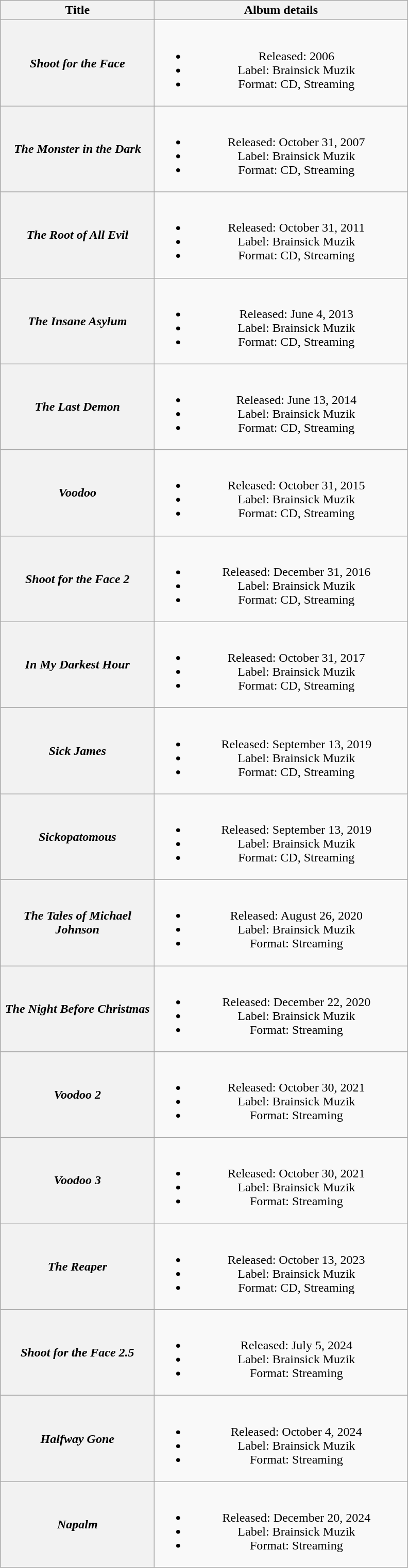<table India class="wikitable plainrowheaders" style="text-align:center;">
<tr>
<th scope="col" style="width:12em;">Title</th>
<th scope="col" style="width:20em;">Album details</th>
</tr>
<tr>
<th scope="row"><em>Shoot for the Face</em></th>
<td><br><ul><li>Released: 2006</li><li>Label: Brainsick Muzik</li><li>Format: CD, Streaming</li></ul></td>
</tr>
<tr>
<th scope="row"><em>The Monster in the Dark</em></th>
<td><br><ul><li>Released: October 31, 2007</li><li>Label: Brainsick Muzik</li><li>Format: CD, Streaming</li></ul></td>
</tr>
<tr>
<th scope="row"><em>The Root of All Evil</em></th>
<td><br><ul><li>Released: October 31, 2011</li><li>Label: Brainsick Muzik</li><li>Format: CD, Streaming</li></ul></td>
</tr>
<tr>
<th scope="row"><em>The Insane Asylum</em></th>
<td><br><ul><li>Released: June 4, 2013</li><li>Label: Brainsick Muzik</li><li>Format: CD, Streaming</li></ul></td>
</tr>
<tr>
<th scope="row"><em>The Last Demon</em></th>
<td><br><ul><li>Released: June 13, 2014</li><li>Label: Brainsick Muzik</li><li>Format: CD, Streaming</li></ul></td>
</tr>
<tr>
<th scope="row"><em>Voodoo</em></th>
<td><br><ul><li>Released: October 31, 2015</li><li>Label: Brainsick Muzik</li><li>Format: CD, Streaming</li></ul></td>
</tr>
<tr>
<th scope="row"><em>Shoot for the Face 2</em></th>
<td><br><ul><li>Released: December 31, 2016</li><li>Label: Brainsick Muzik</li><li>Format: CD, Streaming</li></ul></td>
</tr>
<tr>
<th scope="row"><em>In My Darkest Hour</em></th>
<td><br><ul><li>Released: October 31, 2017</li><li>Label: Brainsick Muzik</li><li>Format: CD, Streaming</li></ul></td>
</tr>
<tr>
<th scope="row"><em>Sick James</em></th>
<td><br><ul><li>Released: September 13, 2019</li><li>Label: Brainsick Muzik</li><li>Format: CD, Streaming</li></ul></td>
</tr>
<tr>
<th scope="row"><em>Sickopatomous</em></th>
<td><br><ul><li>Released: September 13, 2019</li><li>Label: Brainsick Muzik</li><li>Format: CD, Streaming</li></ul></td>
</tr>
<tr>
<th scope="row"><em>The Tales of Michael Johnson</em></th>
<td><br><ul><li>Released: August 26, 2020</li><li>Label: Brainsick Muzik</li><li>Format: Streaming</li></ul></td>
</tr>
<tr>
<th scope="row"><em>The Night Before Christmas</em></th>
<td><br><ul><li>Released: December 22, 2020</li><li>Label: Brainsick Muzik</li><li>Format: Streaming</li></ul></td>
</tr>
<tr>
<th scope="row"><em>Voodoo 2</em></th>
<td><br><ul><li>Released: October 30, 2021</li><li>Label: Brainsick Muzik</li><li>Format: Streaming</li></ul></td>
</tr>
<tr>
<th scope="row"><em>Voodoo 3</em></th>
<td><br><ul><li>Released: October 30, 2021</li><li>Label: Brainsick Muzik</li><li>Format: Streaming</li></ul></td>
</tr>
<tr>
<th scope="row"><em>The Reaper</em></th>
<td><br><ul><li>Released: October 13, 2023</li><li>Label: Brainsick Muzik</li><li>Format: CD, Streaming</li></ul></td>
</tr>
<tr>
<th scope="row"><em>Shoot for the Face 2.5</em></th>
<td><br><ul><li>Released: July 5, 2024</li><li>Label: Brainsick Muzik</li><li>Format: Streaming</li></ul></td>
</tr>
<tr>
<th scope="row"><em>Halfway Gone</em></th>
<td><br><ul><li>Released: October 4, 2024</li><li>Label: Brainsick Muzik</li><li>Format: Streaming</li></ul></td>
</tr>
<tr>
<th scope="row"><em>Napalm</em></th>
<td><br><ul><li>Released: December 20, 2024</li><li>Label: Brainsick Muzik</li><li>Format: Streaming</li></ul></td>
</tr>
</table>
